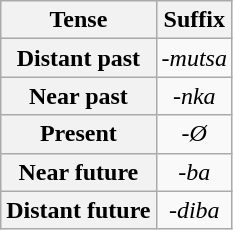<table class="wikitable" style="text-align:center">
<tr>
<th>Tense</th>
<th>Suffix</th>
</tr>
<tr>
<th>Distant past</th>
<td><em>-mutsa</em></td>
</tr>
<tr>
<th>Near past</th>
<td><em>-nka</em></td>
</tr>
<tr>
<th>Present</th>
<td><em>-Ø</em></td>
</tr>
<tr>
<th>Near future</th>
<td><em>-ba</em></td>
</tr>
<tr>
<th>Distant future</th>
<td><em>-diba</em></td>
</tr>
</table>
